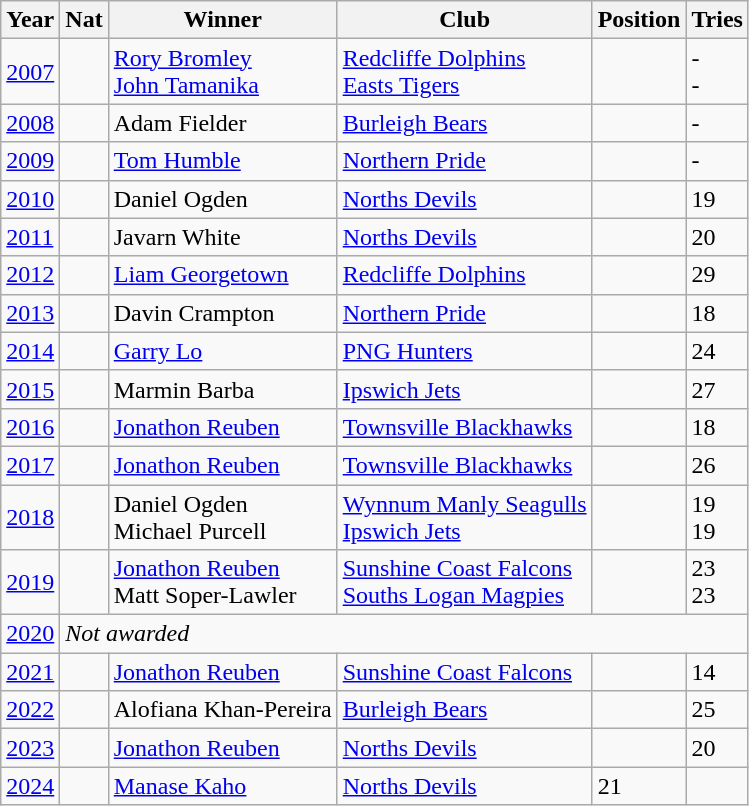<table class="wikitable">
<tr>
<th>Year</th>
<th>Nat</th>
<th>Winner</th>
<th>Club</th>
<th>Position</th>
<th>Tries</th>
</tr>
<tr>
<td><a href='#'>2007</a></td>
<td><br></td>
<td><a href='#'>Rory Bromley</a><br><a href='#'>John Tamanika</a></td>
<td> <a href='#'>Redcliffe Dolphins</a><br> <a href='#'>Easts Tigers</a></td>
<td><br></td>
<td>- <br> -</td>
</tr>
<tr>
<td><a href='#'>2008</a></td>
<td></td>
<td>Adam Fielder</td>
<td> <a href='#'>Burleigh Bears</a></td>
<td></td>
<td>-</td>
</tr>
<tr>
<td><a href='#'>2009</a></td>
<td></td>
<td><a href='#'>Tom Humble</a></td>
<td> <a href='#'>Northern Pride</a></td>
<td></td>
<td>-</td>
</tr>
<tr>
<td><a href='#'>2010</a></td>
<td></td>
<td>Daniel Ogden</td>
<td> <a href='#'>Norths Devils</a></td>
<td></td>
<td>19</td>
</tr>
<tr>
<td><a href='#'>2011</a></td>
<td></td>
<td>Javarn White</td>
<td> <a href='#'>Norths Devils</a></td>
<td></td>
<td>20</td>
</tr>
<tr>
<td><a href='#'>2012</a></td>
<td></td>
<td><a href='#'>Liam Georgetown</a></td>
<td> <a href='#'>Redcliffe Dolphins</a></td>
<td></td>
<td>29</td>
</tr>
<tr>
<td><a href='#'>2013</a></td>
<td></td>
<td>Davin Crampton</td>
<td> <a href='#'>Northern Pride</a></td>
<td></td>
<td>18</td>
</tr>
<tr>
<td><a href='#'>2014</a></td>
<td></td>
<td><a href='#'>Garry Lo</a></td>
<td> <a href='#'>PNG Hunters</a></td>
<td></td>
<td>24</td>
</tr>
<tr>
<td><a href='#'>2015</a></td>
<td></td>
<td>Marmin Barba</td>
<td> <a href='#'>Ipswich Jets</a></td>
<td></td>
<td>27</td>
</tr>
<tr>
<td><a href='#'>2016</a></td>
<td></td>
<td><a href='#'>Jonathon Reuben</a></td>
<td> <a href='#'>Townsville Blackhawks</a></td>
<td></td>
<td>18</td>
</tr>
<tr>
<td><a href='#'>2017</a></td>
<td></td>
<td><a href='#'>Jonathon Reuben</a></td>
<td> <a href='#'>Townsville Blackhawks</a></td>
<td></td>
<td>26</td>
</tr>
<tr>
<td><a href='#'>2018</a></td>
<td><br></td>
<td>Daniel Ogden<br>Michael Purcell</td>
<td> <a href='#'>Wynnum Manly Seagulls</a><br> <a href='#'>Ipswich Jets</a></td>
<td><br></td>
<td>19 <br> 19</td>
</tr>
<tr>
<td><a href='#'>2019</a></td>
<td><br></td>
<td><a href='#'>Jonathon Reuben</a><br>Matt Soper-Lawler</td>
<td> <a href='#'>Sunshine Coast Falcons</a><br> <a href='#'>Souths Logan Magpies</a></td>
<td><br></td>
<td>23 <br> 23</td>
</tr>
<tr>
<td><a href='#'>2020</a></td>
<td colspan=5><em>Not awarded</em></td>
</tr>
<tr>
<td><a href='#'>2021</a></td>
<td></td>
<td><a href='#'>Jonathon Reuben</a></td>
<td> <a href='#'>Sunshine Coast Falcons</a></td>
<td></td>
<td>14</td>
</tr>
<tr>
<td><a href='#'>2022</a></td>
<td></td>
<td>Alofiana Khan-Pereira</td>
<td> <a href='#'>Burleigh Bears</a></td>
<td></td>
<td>25</td>
</tr>
<tr>
<td><a href='#'>2023</a></td>
<td></td>
<td><a href='#'>Jonathon Reuben</a></td>
<td> <a href='#'>Norths Devils</a></td>
<td></td>
<td>20</td>
</tr>
<tr>
<td><a href='#'>2024</a></td>
<td></td>
<td><a href='#'>Manase Kaho</a></td>
<td> <a href='#'>Norths Devils</a></td>
<td>21</td>
</tr>
</table>
